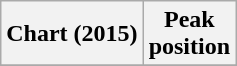<table class="wikitable sortable plainrowheaders" style="text-align:center">
<tr>
<th scope="col">Chart (2015)</th>
<th scope="col">Peak<br>position</th>
</tr>
<tr>
</tr>
</table>
